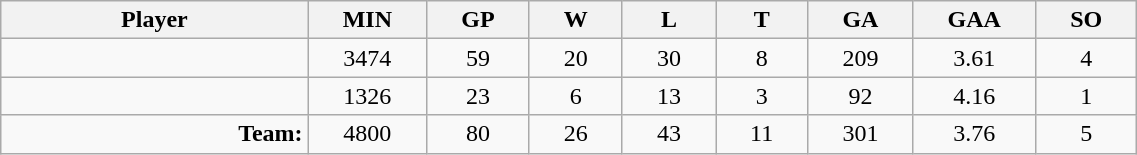<table class="wikitable sortable" width="60%">
<tr>
<th bgcolor="#DDDDFF" width="10%">Player</th>
<th width="3%" bgcolor="#DDDDFF" title="Minutes played">MIN</th>
<th width="3%" bgcolor="#DDDDFF" title="Games played in">GP</th>
<th width="3%" bgcolor="#DDDDFF" title="Wins">W</th>
<th width="3%" bgcolor="#DDDDFF"title="Losses">L</th>
<th width="3%" bgcolor="#DDDDFF" title="Ties">T</th>
<th width="3%" bgcolor="#DDDDFF" title="Goals against">GA</th>
<th width="3%" bgcolor="#DDDDFF" title="Goals against average">GAA</th>
<th width="3%" bgcolor="#DDDDFF"title="Shut-outs">SO</th>
</tr>
<tr align="center">
<td align="right"></td>
<td>3474</td>
<td>59</td>
<td>20</td>
<td>30</td>
<td>8</td>
<td>209</td>
<td>3.61</td>
<td>4</td>
</tr>
<tr align="center">
<td align="right"></td>
<td>1326</td>
<td>23</td>
<td>6</td>
<td>13</td>
<td>3</td>
<td>92</td>
<td>4.16</td>
<td>1</td>
</tr>
<tr align="center">
<td align="right"><strong>Team:</strong></td>
<td>4800</td>
<td>80</td>
<td>26</td>
<td>43</td>
<td>11</td>
<td>301</td>
<td>3.76</td>
<td>5</td>
</tr>
</table>
